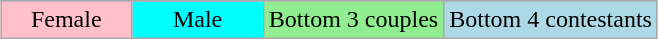<table class="wikitable" style="margin:1em auto; text-align:center;">
<tr>
</tr>
<tr>
<td style="background:pink;" width="20%">Female</td>
<td style="background:cyan;" width="20%">Male</td>
<td style="background:lightgreen;">Bottom 3 couples</td>
<td style="background:lightblue;">Bottom 4 contestants</td>
</tr>
</table>
